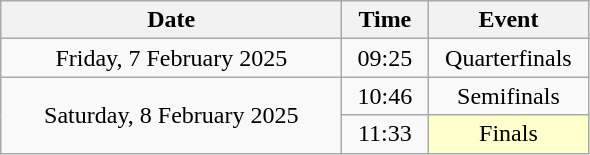<table class = "wikitable" style="text-align:center;">
<tr>
<th width=220>Date</th>
<th width=50>Time</th>
<th width=100>Event</th>
</tr>
<tr>
<td>Friday, 7 February 2025</td>
<td>09:25</td>
<td>Quarterfinals</td>
</tr>
<tr>
<td rowspan=2>Saturday, 8 February 2025</td>
<td>10:46</td>
<td>Semifinals</td>
</tr>
<tr>
<td>11:33</td>
<td bgcolor=ffffcc>Finals</td>
</tr>
</table>
